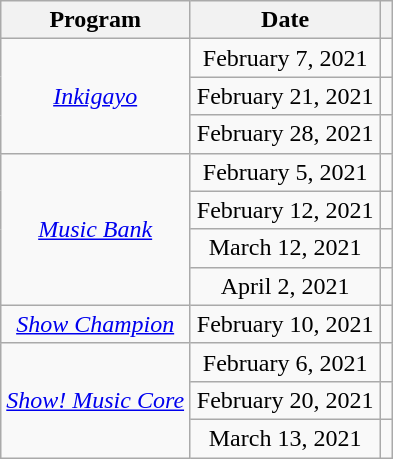<table class="wikitable sortable" style="text-align:center;">
<tr>
<th>Program</th>
<th style="width:120px;">Date</th>
<th class="unsortable"></th>
</tr>
<tr>
<td rowspan="3"><em><a href='#'>Inkigayo</a></em></td>
<td>February 7, 2021</td>
<td></td>
</tr>
<tr>
<td>February 21, 2021</td>
<td></td>
</tr>
<tr>
<td>February 28, 2021</td>
<td></td>
</tr>
<tr>
<td rowspan="4"><em><a href='#'>Music Bank</a></em></td>
<td>February 5, 2021</td>
<td></td>
</tr>
<tr>
<td>February 12, 2021</td>
<td></td>
</tr>
<tr>
<td>March 12, 2021</td>
<td></td>
</tr>
<tr>
<td>April 2, 2021</td>
<td></td>
</tr>
<tr>
<td><em><a href='#'>Show Champion</a></em></td>
<td>February 10, 2021</td>
<td></td>
</tr>
<tr>
<td rowspan="3"><em><a href='#'>Show! Music Core</a></em></td>
<td>February 6, 2021</td>
<td></td>
</tr>
<tr>
<td>February 20, 2021</td>
<td></td>
</tr>
<tr>
<td>March 13, 2021</td>
<td></td>
</tr>
</table>
